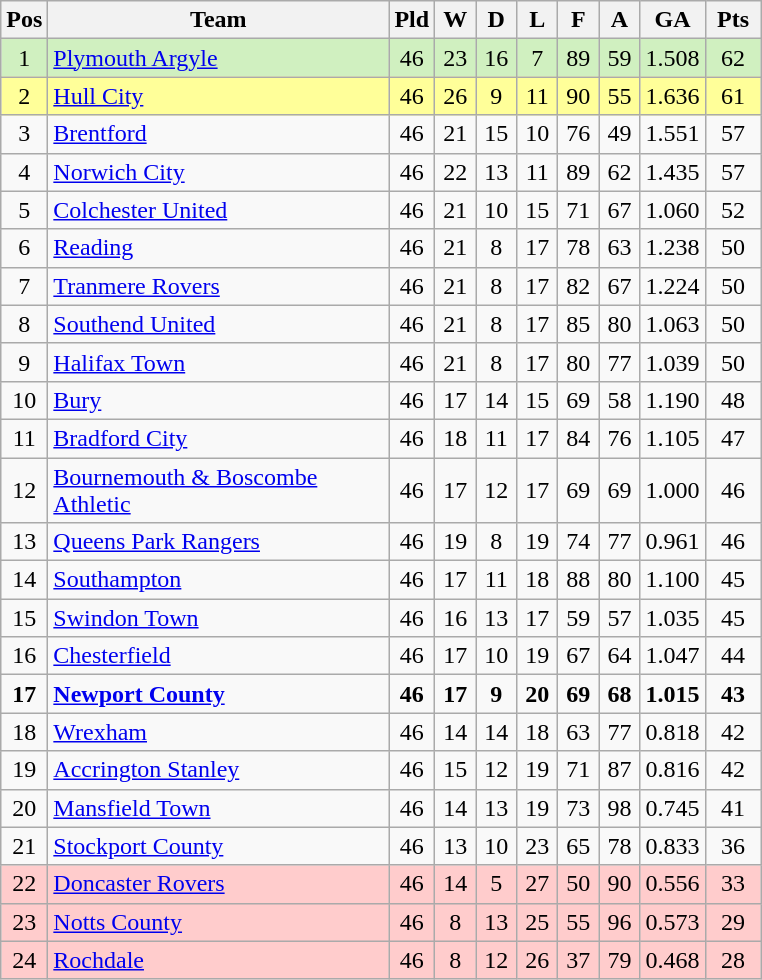<table class="wikitable" style="text-align: center;">
<tr>
<th width=20>Pos</th>
<th width=220>Team</th>
<th width=20>Pld</th>
<th width=20>W</th>
<th width=20>D</th>
<th width=20>L</th>
<th width=20>F</th>
<th width=20>A</th>
<th width=20>GA</th>
<th width=30>Pts</th>
</tr>
<tr style="background:#D0F0C0;">
<td>1</td>
<td align="left"><a href='#'>Plymouth Argyle</a></td>
<td>46</td>
<td>23</td>
<td>16</td>
<td>7</td>
<td>89</td>
<td>59</td>
<td>1.508</td>
<td>62</td>
</tr>
<tr style="background:#FFFF99;">
<td>2</td>
<td align="left"><a href='#'>Hull City</a></td>
<td>46</td>
<td>26</td>
<td>9</td>
<td>11</td>
<td>90</td>
<td>55</td>
<td>1.636</td>
<td>61</td>
</tr>
<tr>
<td>3</td>
<td align="left"><a href='#'>Brentford</a></td>
<td>46</td>
<td>21</td>
<td>15</td>
<td>10</td>
<td>76</td>
<td>49</td>
<td>1.551</td>
<td>57</td>
</tr>
<tr>
<td>4</td>
<td align="left"><a href='#'>Norwich City</a></td>
<td>46</td>
<td>22</td>
<td>13</td>
<td>11</td>
<td>89</td>
<td>62</td>
<td>1.435</td>
<td>57</td>
</tr>
<tr>
<td>5</td>
<td align="left"><a href='#'>Colchester United</a></td>
<td>46</td>
<td>21</td>
<td>10</td>
<td>15</td>
<td>71</td>
<td>67</td>
<td>1.060</td>
<td>52</td>
</tr>
<tr>
<td>6</td>
<td align="left"><a href='#'>Reading</a></td>
<td>46</td>
<td>21</td>
<td>8</td>
<td>17</td>
<td>78</td>
<td>63</td>
<td>1.238</td>
<td>50</td>
</tr>
<tr>
<td>7</td>
<td align="left"><a href='#'>Tranmere Rovers</a></td>
<td>46</td>
<td>21</td>
<td>8</td>
<td>17</td>
<td>82</td>
<td>67</td>
<td>1.224</td>
<td>50</td>
</tr>
<tr>
<td>8</td>
<td align="left"><a href='#'>Southend United</a></td>
<td>46</td>
<td>21</td>
<td>8</td>
<td>17</td>
<td>85</td>
<td>80</td>
<td>1.063</td>
<td>50</td>
</tr>
<tr>
<td>9</td>
<td align="left"><a href='#'>Halifax Town</a></td>
<td>46</td>
<td>21</td>
<td>8</td>
<td>17</td>
<td>80</td>
<td>77</td>
<td>1.039</td>
<td>50</td>
</tr>
<tr>
<td>10</td>
<td align="left"><a href='#'>Bury</a></td>
<td>46</td>
<td>17</td>
<td>14</td>
<td>15</td>
<td>69</td>
<td>58</td>
<td>1.190</td>
<td>48</td>
</tr>
<tr>
<td>11</td>
<td align="left"><a href='#'>Bradford City</a></td>
<td>46</td>
<td>18</td>
<td>11</td>
<td>17</td>
<td>84</td>
<td>76</td>
<td>1.105</td>
<td>47</td>
</tr>
<tr>
<td>12</td>
<td align="left"><a href='#'>Bournemouth & Boscombe Athletic</a></td>
<td>46</td>
<td>17</td>
<td>12</td>
<td>17</td>
<td>69</td>
<td>69</td>
<td>1.000</td>
<td>46</td>
</tr>
<tr>
<td>13</td>
<td align="left"><a href='#'>Queens Park Rangers</a></td>
<td>46</td>
<td>19</td>
<td>8</td>
<td>19</td>
<td>74</td>
<td>77</td>
<td>0.961</td>
<td>46</td>
</tr>
<tr>
<td>14</td>
<td align="left"><a href='#'>Southampton</a></td>
<td>46</td>
<td>17</td>
<td>11</td>
<td>18</td>
<td>88</td>
<td>80</td>
<td>1.100</td>
<td>45</td>
</tr>
<tr>
<td>15</td>
<td align="left"><a href='#'>Swindon Town</a></td>
<td>46</td>
<td>16</td>
<td>13</td>
<td>17</td>
<td>59</td>
<td>57</td>
<td>1.035</td>
<td>45</td>
</tr>
<tr>
<td>16</td>
<td align="left"><a href='#'>Chesterfield</a></td>
<td>46</td>
<td>17</td>
<td>10</td>
<td>19</td>
<td>67</td>
<td>64</td>
<td>1.047</td>
<td>44</td>
</tr>
<tr>
<td><strong>17</strong></td>
<td align="left"><strong><a href='#'>Newport County</a></strong></td>
<td><strong>46</strong></td>
<td><strong>17</strong></td>
<td><strong>9</strong></td>
<td><strong>20</strong></td>
<td><strong>69</strong></td>
<td><strong>68</strong></td>
<td><strong>1.015</strong></td>
<td><strong>43</strong></td>
</tr>
<tr>
<td>18</td>
<td align="left"><a href='#'>Wrexham</a></td>
<td>46</td>
<td>14</td>
<td>14</td>
<td>18</td>
<td>63</td>
<td>77</td>
<td>0.818</td>
<td>42</td>
</tr>
<tr>
<td>19</td>
<td align="left"><a href='#'>Accrington Stanley</a></td>
<td>46</td>
<td>15</td>
<td>12</td>
<td>19</td>
<td>71</td>
<td>87</td>
<td>0.816</td>
<td>42</td>
</tr>
<tr>
<td>20</td>
<td align="left"><a href='#'>Mansfield Town</a></td>
<td>46</td>
<td>14</td>
<td>13</td>
<td>19</td>
<td>73</td>
<td>98</td>
<td>0.745</td>
<td>41</td>
</tr>
<tr>
<td>21</td>
<td align="left"><a href='#'>Stockport County</a></td>
<td>46</td>
<td>13</td>
<td>10</td>
<td>23</td>
<td>65</td>
<td>78</td>
<td>0.833</td>
<td>36</td>
</tr>
<tr bgcolor="#FFCCCC">
<td>22</td>
<td align="left"><a href='#'>Doncaster Rovers</a></td>
<td>46</td>
<td>14</td>
<td>5</td>
<td>27</td>
<td>50</td>
<td>90</td>
<td>0.556</td>
<td>33</td>
</tr>
<tr bgcolor="#FFCCCC">
<td>23</td>
<td align="left"><a href='#'>Notts County</a></td>
<td>46</td>
<td>8</td>
<td>13</td>
<td>25</td>
<td>55</td>
<td>96</td>
<td>0.573</td>
<td>29</td>
</tr>
<tr bgcolor="#FFCCCC">
<td>24</td>
<td align="left"><a href='#'>Rochdale</a></td>
<td>46</td>
<td>8</td>
<td>12</td>
<td>26</td>
<td>37</td>
<td>79</td>
<td>0.468</td>
<td>28</td>
</tr>
</table>
